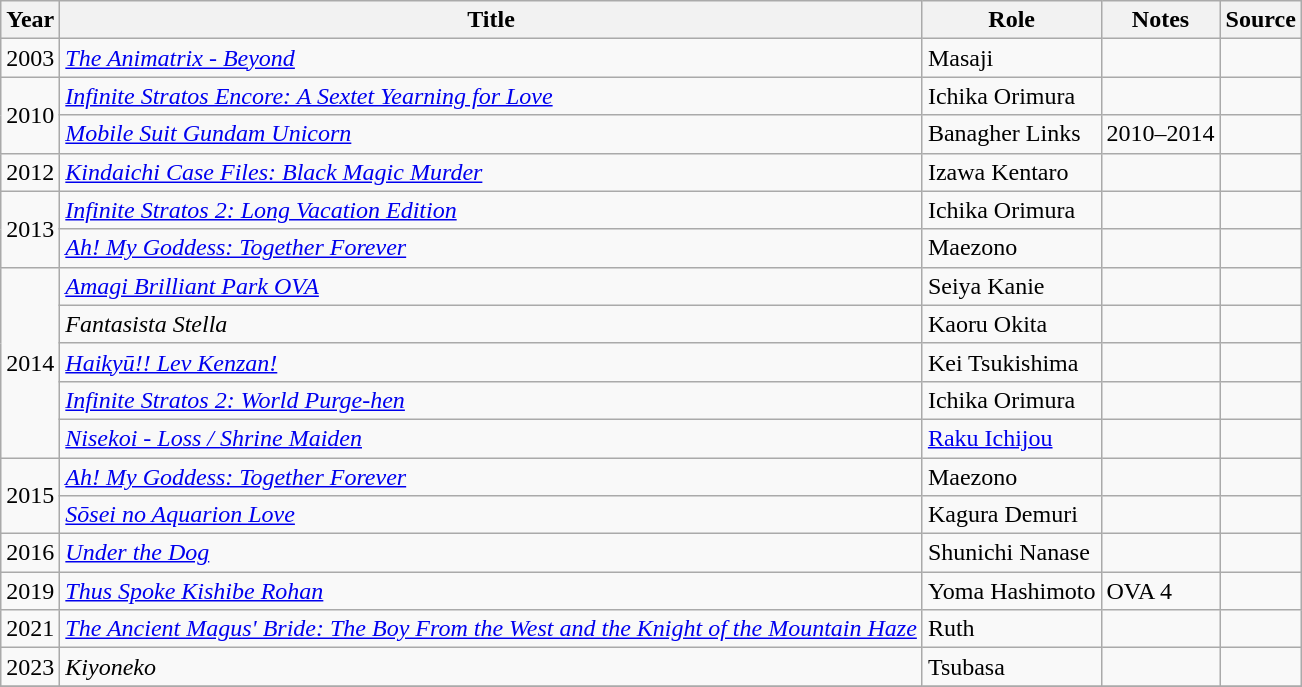<table class="wikitable sortable">
<tr>
<th>Year</th>
<th>Title</th>
<th>Role</th>
<th class="unsortable">Notes</th>
<th class="unsortable">Source</th>
</tr>
<tr>
<td>2003</td>
<td><em><a href='#'>The Animatrix - Beyond</a></em></td>
<td>Masaji</td>
<td></td>
<td></td>
</tr>
<tr>
<td rowspan="2">2010</td>
<td><em> <a href='#'>Infinite Stratos Encore: A Sextet Yearning for Love</a></em></td>
<td>Ichika Orimura</td>
<td></td>
<td></td>
</tr>
<tr>
<td><em><a href='#'>Mobile Suit Gundam Unicorn</a></em></td>
<td>Banagher Links</td>
<td>2010–2014</td>
<td></td>
</tr>
<tr>
<td>2012</td>
<td><em><a href='#'>Kindaichi Case Files: Black Magic Murder</a></em></td>
<td>Izawa Kentaro</td>
<td></td>
<td></td>
</tr>
<tr>
<td rowspan="2">2013</td>
<td><em> <a href='#'>Infinite Stratos 2: Long Vacation Edition</a></em></td>
<td>Ichika Orimura</td>
<td></td>
<td></td>
</tr>
<tr>
<td><em><a href='#'>Ah! My Goddess: Together Forever</a></em></td>
<td>Maezono</td>
<td></td>
<td></td>
</tr>
<tr>
<td rowspan="5">2014</td>
<td><em><a href='#'>Amagi Brilliant Park OVA</a></em></td>
<td>Seiya Kanie</td>
<td></td>
<td></td>
</tr>
<tr>
<td><em>Fantasista Stella</em></td>
<td>Kaoru Okita</td>
<td></td>
<td></td>
</tr>
<tr>
<td><em><a href='#'>Haikyū!! Lev Kenzan!</a></em></td>
<td>Kei Tsukishima</td>
<td></td>
<td></td>
</tr>
<tr>
<td><em><a href='#'>Infinite Stratos 2: World Purge-hen</a></em></td>
<td>Ichika Orimura</td>
<td></td>
<td></td>
</tr>
<tr>
<td><em><a href='#'>Nisekoi - Loss / Shrine Maiden</a></em></td>
<td><a href='#'>Raku Ichijou</a></td>
<td></td>
<td></td>
</tr>
<tr>
<td rowspan="2">2015</td>
<td><em><a href='#'>Ah! My Goddess: Together Forever</a></em></td>
<td>Maezono</td>
<td></td>
<td></td>
</tr>
<tr>
<td><em><a href='#'>Sōsei no Aquarion Love</a></em></td>
<td>Kagura Demuri</td>
<td></td>
<td></td>
</tr>
<tr>
<td>2016</td>
<td><em><a href='#'>Under the Dog</a></em></td>
<td>Shunichi Nanase</td>
<td></td>
<td></td>
</tr>
<tr>
<td>2019</td>
<td><em><a href='#'>Thus Spoke Kishibe Rohan</a></em></td>
<td>Yoma Hashimoto</td>
<td>OVA 4</td>
<td></td>
</tr>
<tr>
<td>2021</td>
<td><em><a href='#'>The Ancient Magus' Bride: The Boy From the West and the Knight of the Mountain Haze</a></em></td>
<td>Ruth</td>
<td></td>
<td></td>
</tr>
<tr>
<td>2023</td>
<td><em>Kiyoneko</em></td>
<td>Tsubasa</td>
<td></td>
<td></td>
</tr>
<tr>
</tr>
</table>
